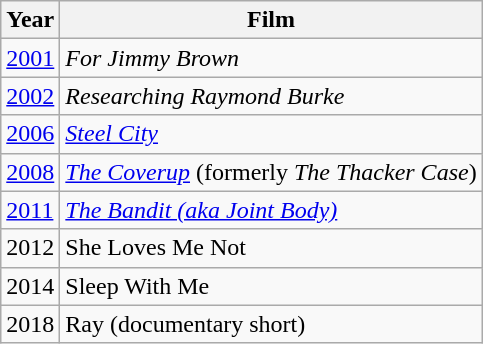<table class="wikitable">
<tr>
<th>Year</th>
<th>Film</th>
</tr>
<tr>
<td><a href='#'>2001</a></td>
<td><em>For Jimmy Brown</em></td>
</tr>
<tr>
<td><a href='#'>2002</a></td>
<td><em>Researching Raymond Burke</em></td>
</tr>
<tr>
<td><a href='#'>2006</a></td>
<td><em><a href='#'>Steel City</a></em></td>
</tr>
<tr>
<td><a href='#'>2008</a></td>
<td><em><a href='#'>The Coverup</a></em> (formerly <em>The Thacker Case</em>)</td>
</tr>
<tr>
<td><a href='#'>2011</a></td>
<td><em><a href='#'>The Bandit (aka Joint Body)</a></em></td>
</tr>
<tr>
<td>2012</td>
<td>She Loves Me Not</td>
</tr>
<tr>
<td>2014</td>
<td>Sleep With Me</td>
</tr>
<tr>
<td>2018</td>
<td>Ray (documentary short)</td>
</tr>
</table>
